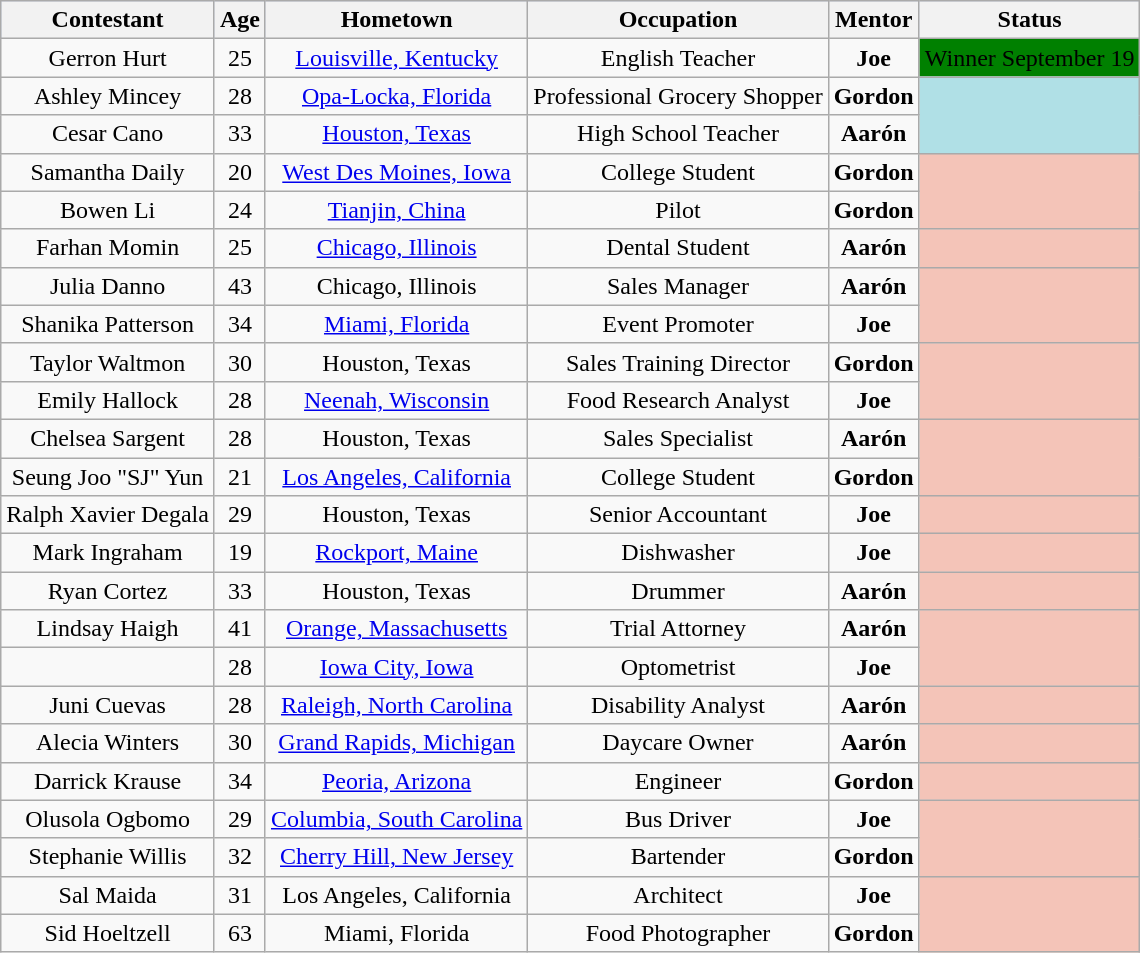<table class="wikitable sortable plainheader" style="text-align:center; ">
<tr style="background:#C1D8FF;">
<th>Contestant</th>
<th>Age</th>
<th>Hometown</th>
<th>Occupation</th>
<th>Mentor</th>
<th>Status</th>
</tr>
<tr>
<td>Gerron Hurt</td>
<td>25</td>
<td><a href='#'>Louisville, Kentucky</a></td>
<td>English Teacher</td>
<td><strong><span>Joe</span></strong></td>
<td style="background:green;"><span>Winner September 19</span></td>
</tr>
<tr>
<td>Ashley Mincey</td>
<td>28</td>
<td><a href='#'>Opa-Locka, Florida</a></td>
<td>Professional Grocery Shopper</td>
<td><strong><span>Gordon</span></strong></td>
<td style="background:#B0E0E6;" rowspan="2"></td>
</tr>
<tr>
<td>Cesar Cano</td>
<td>33</td>
<td><a href='#'>Houston, Texas</a></td>
<td>High School Teacher</td>
<td><strong><span>Aarón</span></strong></td>
</tr>
<tr>
<td>Samantha Daily</td>
<td>20</td>
<td><a href='#'>West Des Moines, Iowa</a></td>
<td>College Student</td>
<td><strong><span>Gordon</span></strong></td>
<td style="background:#f4c4b8; text-align:center;" rowspan="2"></td>
</tr>
<tr>
<td>Bowen Li</td>
<td>24</td>
<td><a href='#'>Tianjin, China</a></td>
<td>Pilot</td>
<td><strong><span>Gordon</span></strong></td>
</tr>
<tr>
<td>Farhan Momin</td>
<td>25</td>
<td><a href='#'>Chicago, Illinois</a></td>
<td>Dental Student</td>
<td><strong><span>Aarón</span></strong></td>
<td style="background:#f4c4b8; text=align:center;" rowspan"1"></td>
</tr>
<tr>
<td>Julia Danno</td>
<td>43</td>
<td>Chicago, Illinois</td>
<td>Sales Manager</td>
<td><strong><span>Aarón</span></strong></td>
<td style="background:#f4c4b8; text-align:center;" rowspan="2"></td>
</tr>
<tr>
<td>Shanika Patterson</td>
<td>34</td>
<td><a href='#'>Miami, Florida</a></td>
<td>Event Promoter</td>
<td><strong><span>Joe</span></strong></td>
</tr>
<tr>
<td>Taylor Waltmon</td>
<td>30</td>
<td>Houston, Texas</td>
<td>Sales Training Director</td>
<td><strong><span>Gordon</span></strong></td>
<td style="background:#f4c4b8; text-align:center;" rowspan="2"></td>
</tr>
<tr>
<td>Emily Hallock</td>
<td>28</td>
<td><a href='#'>Neenah, Wisconsin</a></td>
<td>Food Research Analyst</td>
<td><strong><span>Joe</span></strong></td>
</tr>
<tr>
<td>Chelsea Sargent</td>
<td>28</td>
<td>Houston, Texas</td>
<td>Sales Specialist</td>
<td><strong><span>Aarón</span></strong></td>
<td style="background:#f4c4b8; text-align:center;" rowspan="2"></td>
</tr>
<tr>
<td>Seung Joo "SJ" Yun</td>
<td>21</td>
<td><a href='#'>Los Angeles, California</a></td>
<td>College Student</td>
<td><strong><span>Gordon</span></strong></td>
</tr>
<tr>
<td>Ralph Xavier Degala</td>
<td>29</td>
<td>Houston, Texas</td>
<td>Senior Accountant</td>
<td><strong><span>Joe</span></strong></td>
<td style="background:#f4c4b8; text-align:center;" rowspan="1"></td>
</tr>
<tr>
<td>Mark Ingraham</td>
<td>19</td>
<td><a href='#'>Rockport, Maine</a></td>
<td>Dishwasher</td>
<td><strong><span>Joe</span></strong></td>
<td style="background:#f4c4b8; text-align:center;" rowspan="1"></td>
</tr>
<tr>
<td>Ryan Cortez</td>
<td>33</td>
<td>Houston, Texas</td>
<td>Drummer</td>
<td><strong><span>Aarón</span></strong></td>
<td style="background:#f4c4b8; text-align:center;" rowspan="1"></td>
</tr>
<tr>
<td>Lindsay Haigh</td>
<td>41</td>
<td><a href='#'>Orange, Massachusetts</a></td>
<td>Trial Attorney</td>
<td><strong><span>Aarón</span></strong></td>
<td style="background:#f4c4b8; text-align:center;" rowspan="2"></td>
</tr>
<tr>
<td></td>
<td>28</td>
<td><a href='#'>Iowa City, Iowa</a></td>
<td>Optometrist</td>
<td><strong><span>Joe</span></strong></td>
</tr>
<tr>
<td>Juni Cuevas</td>
<td>28</td>
<td><a href='#'>Raleigh, North Carolina</a></td>
<td>Disability Analyst</td>
<td><strong><span>Aarón</span></strong></td>
<td style="background:#f4c4b8; text-align:center;" rowspan="1"></td>
</tr>
<tr>
<td>Alecia Winters</td>
<td>30</td>
<td><a href='#'>Grand Rapids, Michigan</a></td>
<td>Daycare Owner</td>
<td><strong><span>Aarón</span></strong></td>
<td style="background:#f4c4b8; text-align:center;" rowspan="1"></td>
</tr>
<tr>
<td>Darrick Krause</td>
<td>34</td>
<td><a href='#'>Peoria, Arizona</a></td>
<td>Engineer</td>
<td><strong><span>Gordon</span></strong></td>
<td style="background:#f4c4b8; text-align:center;" rowspan="1"></td>
</tr>
<tr>
<td>Olusola Ogbomo</td>
<td>29</td>
<td><a href='#'>Columbia, South Carolina</a></td>
<td>Bus Driver</td>
<td><strong><span>Joe</span></strong></td>
<td style="background:#f4c4b8; text-align:center;" rowspan="2"></td>
</tr>
<tr>
<td>Stephanie Willis</td>
<td>32</td>
<td><a href='#'>Cherry Hill, New Jersey</a></td>
<td>Bartender</td>
<td><strong><span>Gordon</span></strong></td>
</tr>
<tr>
<td>Sal Maida</td>
<td>31</td>
<td>Los Angeles, California</td>
<td>Architect</td>
<td><strong><span>Joe</span></strong></td>
<td style="background:#f4c4b8; text-align:center;" rowspan="2"></td>
</tr>
<tr>
<td>Sid Hoeltzell</td>
<td>63</td>
<td>Miami, Florida</td>
<td>Food Photographer</td>
<td><strong><span>Gordon</span></strong></td>
</tr>
</table>
